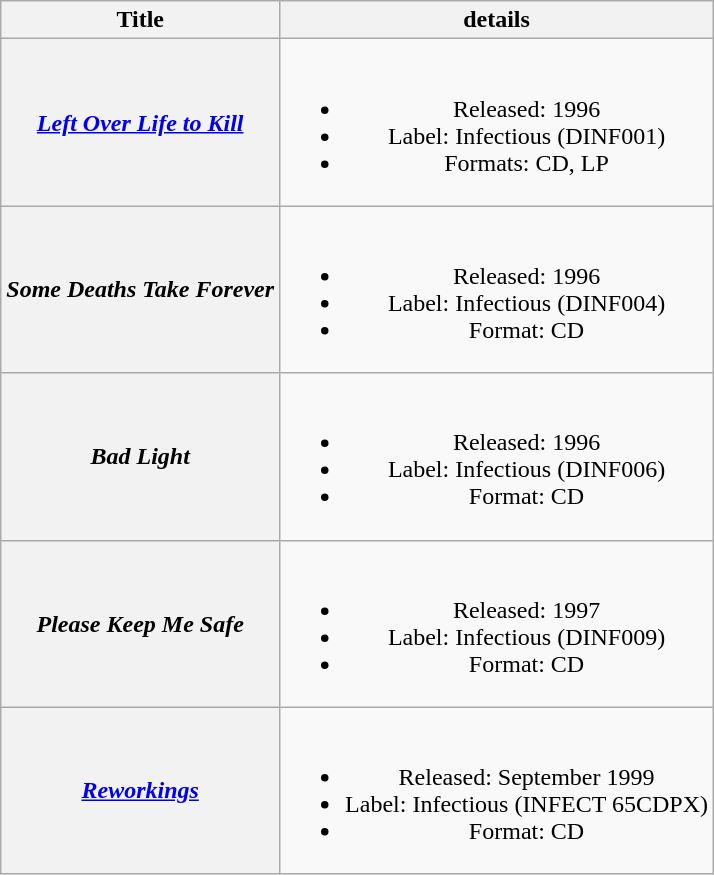<table class="wikitable plainrowheaders" style="text-align:center;" border="1">
<tr>
<th>Title</th>
<th>details</th>
</tr>
<tr>
<th scope="row"><em><a href='#'>Left Over Life to Kill</a></em></th>
<td><br><ul><li>Released: 1996</li><li>Label: Infectious (DINF001)</li><li>Formats: CD, LP</li></ul></td>
</tr>
<tr>
<th scope="row"><em>Some Deaths Take Forever</em></th>
<td><br><ul><li>Released: 1996</li><li>Label: Infectious (DINF004)</li><li>Format: CD</li></ul></td>
</tr>
<tr>
<th scope="row"><em>Bad Light</em></th>
<td><br><ul><li>Released: 1996</li><li>Label: Infectious (DINF006)</li><li>Format: CD</li></ul></td>
</tr>
<tr>
<th scope="row"><em>Please Keep Me Safe</em></th>
<td><br><ul><li>Released: 1997</li><li>Label: Infectious (DINF009)</li><li>Format: CD</li></ul></td>
</tr>
<tr>
<th scope="row"><em><a href='#'>Reworkings</a></em></th>
<td><br><ul><li>Released: September 1999</li><li>Label: Infectious (INFECT 65CDPX)</li><li>Format: CD</li></ul></td>
</tr>
</table>
